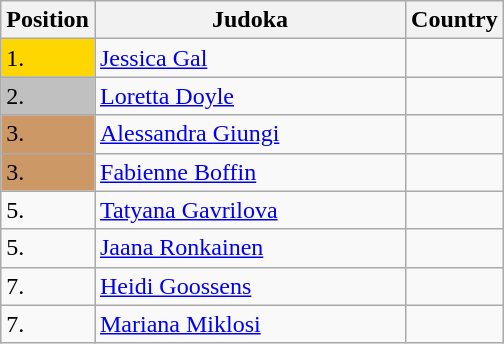<table class=wikitable>
<tr>
<th width=10>Position</th>
<th width=200>Judoka</th>
<th width=10>Country</th>
</tr>
<tr>
<td bgcolor=gold>1.</td>
<td><a href='#'>Jessica Gal</a></td>
<td></td>
</tr>
<tr>
<td bgcolor=silver>2.</td>
<td><a href='#'>Loretta Doyle</a></td>
<td></td>
</tr>
<tr>
<td bgcolor=CC9966>3.</td>
<td><a href='#'>Alessandra Giungi</a></td>
<td></td>
</tr>
<tr>
<td bgcolor=CC9966>3.</td>
<td><a href='#'>Fabienne Boffin</a></td>
<td></td>
</tr>
<tr>
<td>5.</td>
<td><a href='#'>Tatyana Gavrilova</a></td>
<td></td>
</tr>
<tr>
<td>5.</td>
<td><a href='#'>Jaana Ronkainen</a></td>
<td></td>
</tr>
<tr>
<td>7.</td>
<td><a href='#'>Heidi Goossens</a></td>
<td></td>
</tr>
<tr>
<td>7.</td>
<td><a href='#'>Mariana Miklosi</a></td>
<td></td>
</tr>
</table>
